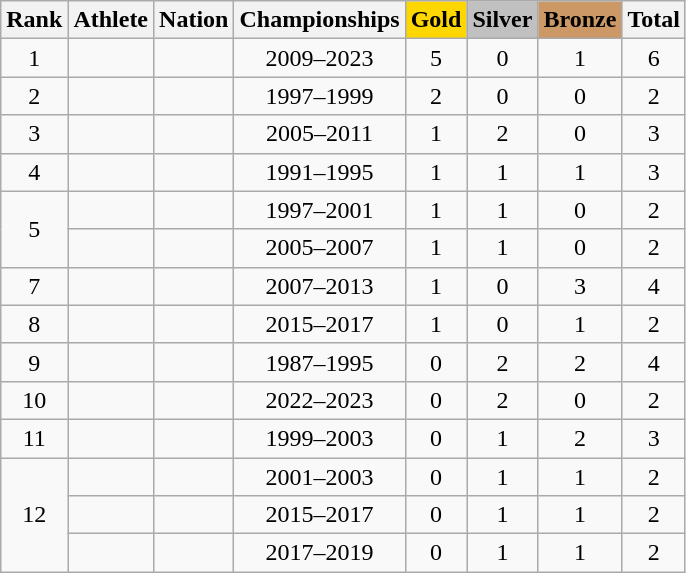<table class="wikitable sortable" style="text-align:center">
<tr>
<th>Rank</th>
<th>Athlete</th>
<th>Nation</th>
<th>Championships</th>
<th style="background-color:gold">Gold</th>
<th style="background-color:silver">Silver</th>
<th style="background-color:#cc9966">Bronze</th>
<th>Total</th>
</tr>
<tr>
<td>1</td>
<td align=left></td>
<td align=left></td>
<td>2009–2023</td>
<td>5</td>
<td>0</td>
<td>1</td>
<td>6</td>
</tr>
<tr>
<td>2</td>
<td align=left></td>
<td align=left></td>
<td>1997–1999</td>
<td>2</td>
<td>0</td>
<td>0</td>
<td>2</td>
</tr>
<tr>
<td>3</td>
<td align=left></td>
<td align=left></td>
<td>2005–2011</td>
<td>1</td>
<td>2</td>
<td>0</td>
<td>3</td>
</tr>
<tr>
<td>4</td>
<td align=left></td>
<td align=left></td>
<td>1991–1995</td>
<td>1</td>
<td>1</td>
<td>1</td>
<td>3</td>
</tr>
<tr>
<td rowspan="2">5</td>
<td align="left"></td>
<td align=left></td>
<td>1997–2001</td>
<td>1</td>
<td>1</td>
<td>0</td>
<td>2</td>
</tr>
<tr>
<td align="left"></td>
<td align=left></td>
<td>2005–2007</td>
<td>1</td>
<td>1</td>
<td>0</td>
<td>2</td>
</tr>
<tr>
<td>7</td>
<td align=left></td>
<td align=left></td>
<td>2007–2013</td>
<td>1</td>
<td>0</td>
<td>3</td>
<td>4</td>
</tr>
<tr>
<td>8</td>
<td align=left></td>
<td align=left></td>
<td>2015–2017</td>
<td>1</td>
<td>0</td>
<td>1</td>
<td>2</td>
</tr>
<tr>
<td>9</td>
<td align=left></td>
<td align=left></td>
<td>1987–1995</td>
<td>0</td>
<td>2</td>
<td>2</td>
<td>4</td>
</tr>
<tr>
<td>10</td>
<td align=left></td>
<td align=left></td>
<td>2022–2023</td>
<td>0</td>
<td>2</td>
<td>0</td>
<td>2</td>
</tr>
<tr>
<td>11</td>
<td align=left></td>
<td align=left></td>
<td>1999–2003</td>
<td>0</td>
<td>1</td>
<td>2</td>
<td>3</td>
</tr>
<tr>
<td rowspan="3">12</td>
<td align="left"></td>
<td align=left></td>
<td>2001–2003</td>
<td>0</td>
<td>1</td>
<td>1</td>
<td>2</td>
</tr>
<tr>
<td align="left"></td>
<td align=left></td>
<td>2015–2017</td>
<td>0</td>
<td>1</td>
<td>1</td>
<td>2</td>
</tr>
<tr>
<td align="left"></td>
<td align=left></td>
<td>2017–2019</td>
<td>0</td>
<td>1</td>
<td>1</td>
<td>2</td>
</tr>
</table>
